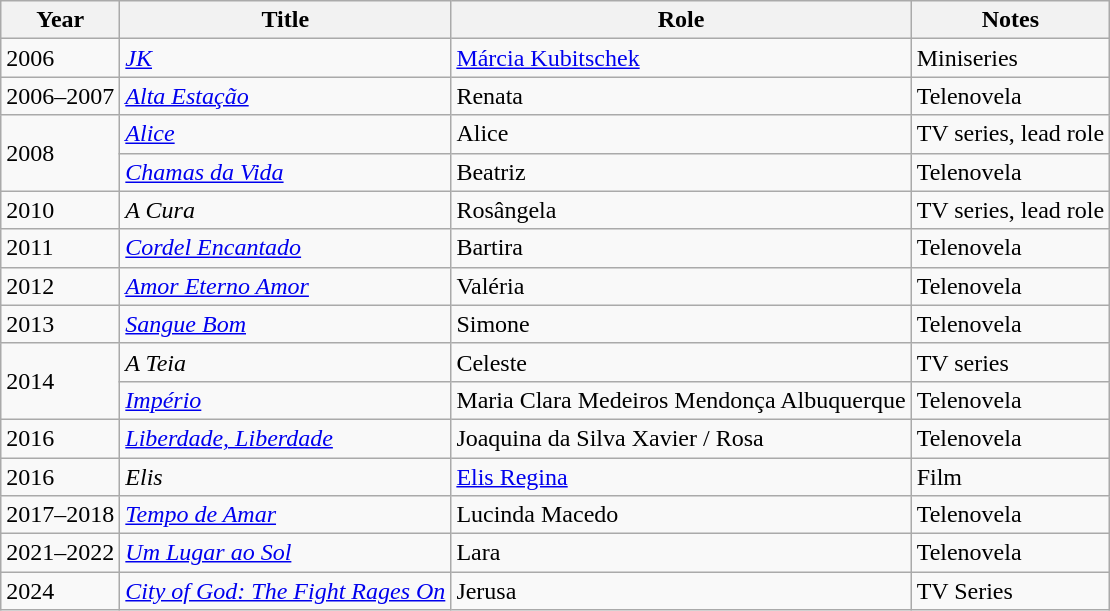<table class="wikitable">
<tr>
<th>Year</th>
<th>Title</th>
<th>Role</th>
<th>Notes</th>
</tr>
<tr>
<td>2006</td>
<td><em><a href='#'>JK</a></em></td>
<td><a href='#'>Márcia Kubitschek</a></td>
<td>Miniseries</td>
</tr>
<tr>
<td>2006–2007</td>
<td><em><a href='#'>Alta Estação</a></em></td>
<td>Renata</td>
<td>Telenovela</td>
</tr>
<tr>
<td rowspan="2">2008</td>
<td><em><a href='#'>Alice</a></em></td>
<td>Alice</td>
<td>TV series, lead role</td>
</tr>
<tr>
<td><em><a href='#'>Chamas da Vida</a></em></td>
<td>Beatriz</td>
<td>Telenovela</td>
</tr>
<tr>
<td>2010</td>
<td><em>A Cura</em></td>
<td>Rosângela</td>
<td>TV series, lead role</td>
</tr>
<tr>
<td>2011</td>
<td><em><a href='#'>Cordel Encantado</a></em></td>
<td>Bartira</td>
<td>Telenovela</td>
</tr>
<tr>
<td>2012</td>
<td><em><a href='#'>Amor Eterno Amor</a></em></td>
<td>Valéria</td>
<td>Telenovela</td>
</tr>
<tr>
<td>2013</td>
<td><em><a href='#'>Sangue Bom</a></em></td>
<td>Simone</td>
<td>Telenovela</td>
</tr>
<tr>
<td rowspan="2">2014</td>
<td><em>A Teia</em></td>
<td>Celeste</td>
<td>TV series</td>
</tr>
<tr>
<td><em><a href='#'>Império</a></em></td>
<td>Maria Clara Medeiros Mendonça Albuquerque</td>
<td>Telenovela</td>
</tr>
<tr>
<td>2016</td>
<td><em><a href='#'>Liberdade, Liberdade</a></em></td>
<td>Joaquina da Silva Xavier / Rosa</td>
<td>Telenovela</td>
</tr>
<tr>
<td>2016</td>
<td><em>Elis</em></td>
<td><a href='#'>Elis Regina</a></td>
<td>Film</td>
</tr>
<tr>
<td>2017–2018</td>
<td><em><a href='#'>Tempo de Amar</a></em></td>
<td>Lucinda Macedo</td>
<td>Telenovela</td>
</tr>
<tr>
<td>2021–2022</td>
<td><em><a href='#'>Um Lugar ao Sol</a></em></td>
<td>Lara</td>
<td>Telenovela</td>
</tr>
<tr>
<td>2024</td>
<td><em><a href='#'>City of God: The Fight Rages On</a></em></td>
<td>Jerusa</td>
<td>TV Series</td>
</tr>
</table>
